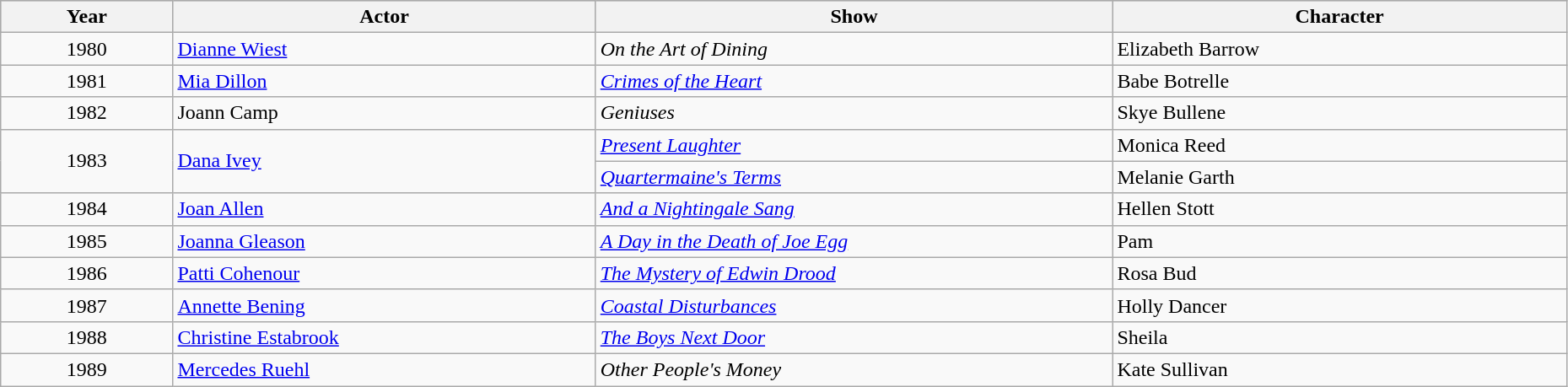<table class="wikitable" style="width:98%;">
<tr style="background:#bebebe;">
<th style="width:11%;">Year</th>
<th style="width:27%;">Actor</th>
<th style="width:33%;">Show</th>
<th style="width:29%;">Character</th>
</tr>
<tr>
<td align="center">1980</td>
<td><a href='#'>Dianne Wiest</a></td>
<td><em>On the Art of Dining</em></td>
<td>Elizabeth Barrow</td>
</tr>
<tr>
<td align="center">1981</td>
<td><a href='#'>Mia Dillon</a></td>
<td><em><a href='#'>Crimes of the Heart</a></em></td>
<td>Babe Botrelle</td>
</tr>
<tr>
<td align="center">1982</td>
<td>Joann Camp</td>
<td><em>Geniuses</em></td>
<td>Skye Bullene</td>
</tr>
<tr>
<td rowspan="2" align="center">1983</td>
<td rowspan="2"><a href='#'>Dana Ivey</a></td>
<td><em><a href='#'>Present Laughter</a></em></td>
<td>Monica Reed</td>
</tr>
<tr>
<td><em><a href='#'>Quartermaine's Terms</a></em></td>
<td>Melanie Garth</td>
</tr>
<tr>
<td align="center">1984</td>
<td><a href='#'>Joan Allen</a></td>
<td><em><a href='#'>And a Nightingale Sang</a></em></td>
<td>Hellen Stott</td>
</tr>
<tr>
<td align="center">1985</td>
<td><a href='#'>Joanna Gleason</a></td>
<td><em><a href='#'>A Day in the Death of Joe Egg</a></em></td>
<td>Pam</td>
</tr>
<tr>
<td align="center">1986</td>
<td><a href='#'>Patti Cohenour</a></td>
<td><em><a href='#'>The Mystery of Edwin Drood</a></em></td>
<td>Rosa Bud</td>
</tr>
<tr>
<td align="center">1987</td>
<td><a href='#'>Annette Bening</a></td>
<td><em><a href='#'>Coastal Disturbances</a></em></td>
<td>Holly Dancer</td>
</tr>
<tr>
<td align="center">1988</td>
<td><a href='#'>Christine Estabrook</a></td>
<td><em><a href='#'>The Boys Next Door</a></em></td>
<td>Sheila</td>
</tr>
<tr>
<td align="center">1989</td>
<td><a href='#'>Mercedes Ruehl</a></td>
<td><em>Other People's Money</em></td>
<td>Kate Sullivan</td>
</tr>
</table>
